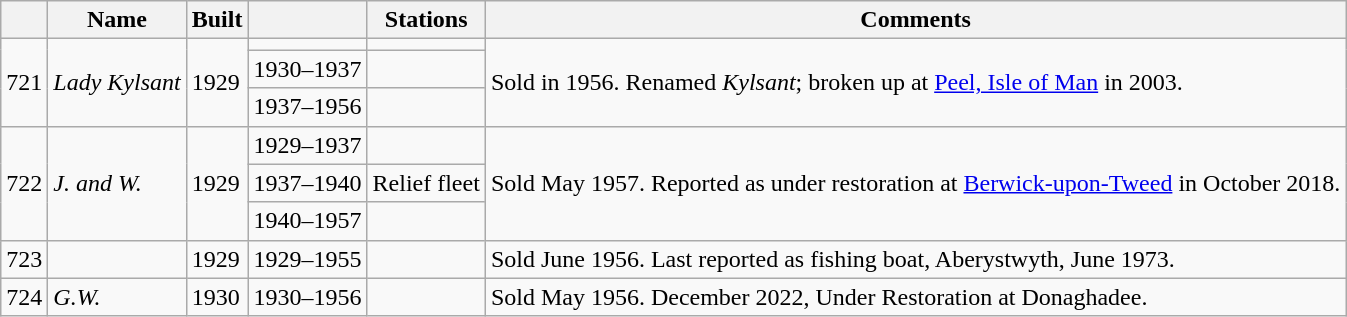<table class="wikitable sortable">
<tr>
<th></th>
<th>Name</th>
<th>Built</th>
<th></th>
<th>Stations</th>
<th class=unsortable>Comments</th>
</tr>
<tr>
<td rowspan="3">721</td>
<td rowspan="3"><em>Lady Kylsant</em></td>
<td rowspan="3">1929</td>
<td></td>
<td></td>
<td rowspan="3">Sold in 1956. Renamed <em>Kylsant</em>; broken up at <a href='#'>Peel, Isle of Man</a> in 2003.</td>
</tr>
<tr>
<td>1930–1937</td>
<td></td>
</tr>
<tr>
<td>1937–1956</td>
<td></td>
</tr>
<tr>
<td rowspan="3">722</td>
<td rowspan="3"><em>J. and W.</em></td>
<td rowspan="3">1929</td>
<td>1929–1937</td>
<td></td>
<td rowspan="3">Sold May 1957. Reported as under restoration at <a href='#'>Berwick-upon-Tweed</a> in October 2018.</td>
</tr>
<tr>
<td>1937–1940</td>
<td>Relief fleet</td>
</tr>
<tr>
<td>1940–1957</td>
<td></td>
</tr>
<tr>
<td>723</td>
<td><em></em></td>
<td>1929</td>
<td>1929–1955</td>
<td></td>
<td>Sold June 1956. Last reported as fishing boat, Aberystwyth, June 1973.</td>
</tr>
<tr>
<td>724</td>
<td><em>G.W.</em></td>
<td>1930</td>
<td>1930–1956</td>
<td></td>
<td>Sold May 1956. December 2022, Under Restoration at Donaghadee.</td>
</tr>
</table>
